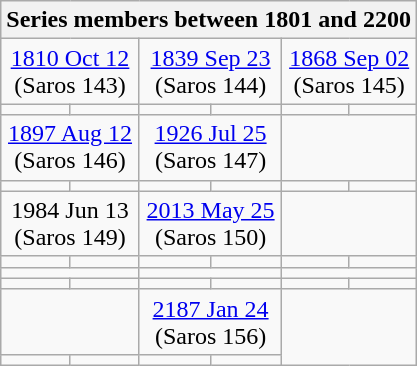<table class="wikitable mw-collapsible mw-collapsed">
<tr>
<th colspan=6>Series members between 1801 and 2200</th>
</tr>
<tr>
<td colspan=2 style="text-align:center;"><a href='#'>1810 Oct 12</a><br>(Saros 143)</td>
<td colspan=2 style="text-align:center;"><a href='#'>1839 Sep 23</a><br>(Saros 144)</td>
<td colspan=2 style="text-align:center;"><a href='#'>1868 Sep 02</a><br>(Saros 145)</td>
</tr>
<tr>
<td></td>
<td></td>
<td></td>
<td></td>
<td></td>
<td></td>
</tr>
<tr>
<td colspan=2 style="text-align:center;"><a href='#'>1897 Aug 12</a><br>(Saros 146)</td>
<td colspan=2 style="text-align:center;"><a href='#'>1926 Jul 25</a><br>(Saros 147)</td>
<td colspan=2 style="text-align:center;"></td>
</tr>
<tr>
<td></td>
<td></td>
<td></td>
<td></td>
<td></td>
<td></td>
</tr>
<tr>
<td colspan=2 style="text-align:center;">1984 Jun 13<br>(Saros 149)</td>
<td colspan=2 style="text-align:center;"><a href='#'>2013 May 25</a><br>(Saros 150)</td>
<td colspan=2 style="text-align:center;"></td>
</tr>
<tr>
<td></td>
<td></td>
<td></td>
<td></td>
<td></td>
<td></td>
</tr>
<tr>
<td colspan=2 style="text-align:center;"></td>
<td colspan=2 style="text-align:center;"></td>
<td colspan=2 style="text-align:center;"></td>
</tr>
<tr>
<td></td>
<td></td>
<td></td>
<td></td>
<td></td>
<td></td>
</tr>
<tr>
<td colspan=2 style="text-align:center;"></td>
<td colspan=2 style="text-align:center;"><a href='#'>2187 Jan 24</a><br>(Saros 156)</td>
</tr>
<tr>
<td></td>
<td></td>
<td></td>
<td></td>
</tr>
</table>
